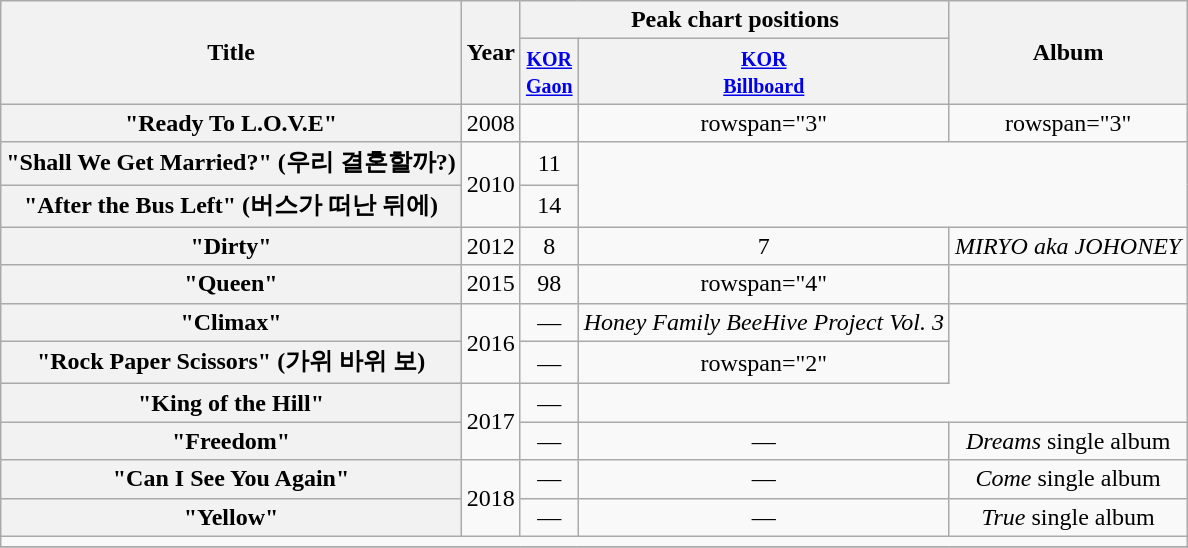<table class="wikitable plainrowheaders" style="text-align:center;">
<tr>
<th scope="col" rowspan="2">Title</th>
<th scope="col" rowspan="2">Year</th>
<th colspan="2" scope="col" style="width:5em;">Peak chart positions</th>
<th scope="col" rowspan="2">Album</th>
</tr>
<tr>
<th><small><a href='#'>KOR<br>Gaon</a><br></small></th>
<th><small><a href='#'>KOR<br>Billboard</a><br></small></th>
</tr>
<tr>
<th scope="row">"Ready To L.O.V.E"<br></th>
<td>2008</td>
<td></td>
<td>rowspan="3" </td>
<td>rowspan="3" </td>
</tr>
<tr>
<th scope="row">"Shall We Get Married?" (우리 결혼할까?)<br></th>
<td rowspan="2">2010</td>
<td>11</td>
</tr>
<tr>
<th scope="row">"After the Bus Left" (버스가 떠난 뒤에)<br></th>
<td>14</td>
</tr>
<tr>
<th scope="row">"Dirty"</th>
<td>2012</td>
<td>8</td>
<td>7</td>
<td><em>MIRYO aka JOHONEY</em></td>
</tr>
<tr>
<th scope="row">"Queen"<br></th>
<td>2015</td>
<td>98</td>
<td>rowspan="4" </td>
<td></td>
</tr>
<tr>
<th scope="row">"Climax"<br></th>
<td rowspan="2">2016</td>
<td>—</td>
<td><em>Honey Family BeeHive Project Vol. 3</em></td>
</tr>
<tr>
<th scope="row">"Rock Paper Scissors" (가위 바위 보)<br></th>
<td>—</td>
<td>rowspan="2" </td>
</tr>
<tr>
<th scope="row">"King of the Hill"<br></th>
<td rowspan="2">2017</td>
<td>—</td>
</tr>
<tr>
<th scope="row">"Freedom"<br></th>
<td>—</td>
<td>—</td>
<td><em>Dreams</em> single album</td>
</tr>
<tr>
<th scope="row">"Can I See You Again"</th>
<td rowspan="2">2018</td>
<td>—</td>
<td>—</td>
<td><em>Come</em> single album</td>
</tr>
<tr>
<th scope="row">"Yellow"</th>
<td>—</td>
<td>—</td>
<td><em>True</em> single album</td>
</tr>
<tr>
<td colspan="5"></td>
</tr>
<tr>
</tr>
</table>
